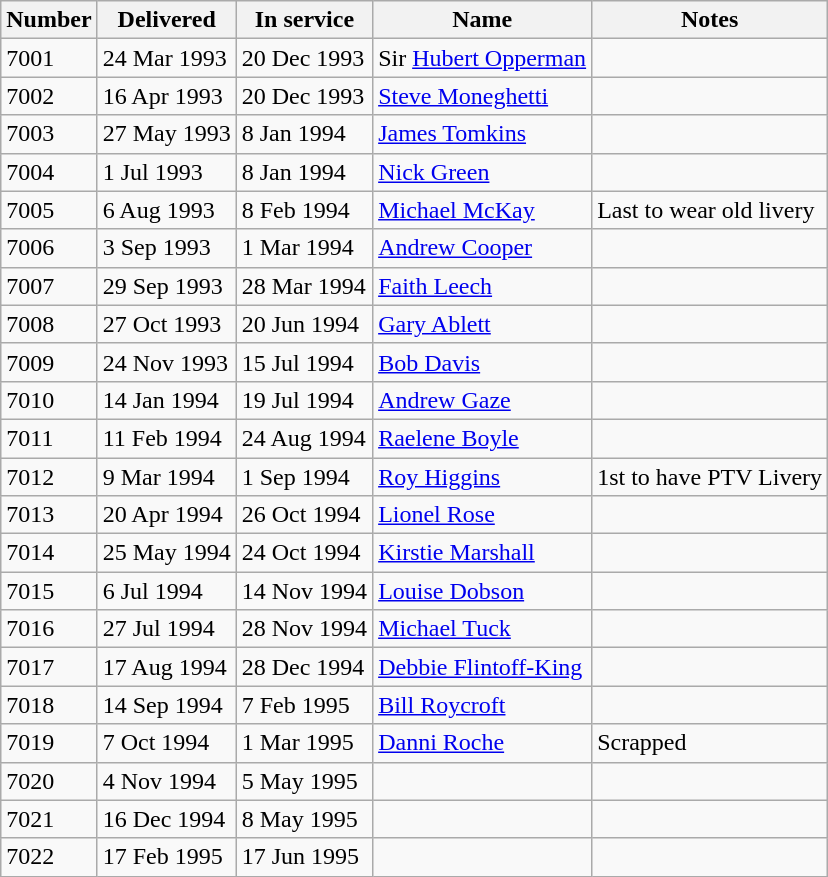<table class="wikitable">
<tr>
<th>Number</th>
<th>Delivered</th>
<th>In service</th>
<th>Name</th>
<th>Notes</th>
</tr>
<tr>
<td>7001</td>
<td>24 Mar 1993</td>
<td>20 Dec 1993</td>
<td>Sir <a href='#'>Hubert Opperman</a></td>
<td></td>
</tr>
<tr>
<td>7002</td>
<td>16 Apr 1993</td>
<td>20 Dec 1993</td>
<td><a href='#'>Steve Moneghetti</a></td>
<td></td>
</tr>
<tr>
<td>7003</td>
<td>27 May 1993</td>
<td>8 Jan 1994</td>
<td><a href='#'>James Tomkins</a></td>
<td></td>
</tr>
<tr>
<td>7004</td>
<td>1 Jul 1993</td>
<td>8 Jan 1994</td>
<td><a href='#'>Nick Green</a></td>
<td></td>
</tr>
<tr>
<td>7005</td>
<td>6 Aug 1993</td>
<td>8 Feb 1994</td>
<td><a href='#'>Michael McKay</a></td>
<td>Last to wear old livery</td>
</tr>
<tr>
<td>7006</td>
<td>3 Sep 1993</td>
<td>1 Mar 1994</td>
<td><a href='#'>Andrew Cooper</a></td>
<td></td>
</tr>
<tr>
<td>7007</td>
<td>29 Sep 1993</td>
<td>28 Mar 1994</td>
<td><a href='#'>Faith Leech</a></td>
<td></td>
</tr>
<tr>
<td>7008</td>
<td>27 Oct 1993</td>
<td>20 Jun 1994</td>
<td><a href='#'>Gary Ablett</a></td>
<td></td>
</tr>
<tr>
<td>7009</td>
<td>24 Nov 1993</td>
<td>15 Jul 1994</td>
<td><a href='#'>Bob Davis</a></td>
<td></td>
</tr>
<tr>
<td>7010</td>
<td>14 Jan 1994</td>
<td>19 Jul 1994</td>
<td><a href='#'>Andrew Gaze</a></td>
<td></td>
</tr>
<tr>
<td>7011</td>
<td>11 Feb 1994</td>
<td>24 Aug 1994</td>
<td><a href='#'>Raelene Boyle</a></td>
<td></td>
</tr>
<tr>
<td>7012</td>
<td>9 Mar 1994</td>
<td>1 Sep 1994</td>
<td><a href='#'>Roy Higgins</a></td>
<td>1st to have PTV Livery</td>
</tr>
<tr>
<td>7013</td>
<td>20 Apr 1994</td>
<td>26 Oct 1994</td>
<td><a href='#'>Lionel Rose</a></td>
<td></td>
</tr>
<tr>
<td>7014</td>
<td>25 May 1994</td>
<td>24 Oct 1994</td>
<td><a href='#'>Kirstie Marshall</a></td>
<td></td>
</tr>
<tr>
<td>7015</td>
<td>6 Jul 1994</td>
<td>14 Nov 1994</td>
<td><a href='#'>Louise Dobson</a></td>
<td></td>
</tr>
<tr>
<td>7016</td>
<td>27 Jul 1994</td>
<td>28 Nov 1994</td>
<td><a href='#'>Michael Tuck</a></td>
<td></td>
</tr>
<tr>
<td>7017</td>
<td>17 Aug 1994</td>
<td>28 Dec 1994</td>
<td><a href='#'>Debbie Flintoff-King</a></td>
<td></td>
</tr>
<tr>
<td>7018</td>
<td>14 Sep 1994</td>
<td>7 Feb 1995</td>
<td><a href='#'>Bill Roycroft</a></td>
<td></td>
</tr>
<tr>
<td>7019</td>
<td>7 Oct 1994</td>
<td>1 Mar 1995</td>
<td><a href='#'>Danni Roche</a></td>
<td>Scrapped</td>
</tr>
<tr>
<td>7020</td>
<td>4 Nov 1994</td>
<td>5 May 1995</td>
<td></td>
<td></td>
</tr>
<tr>
<td>7021</td>
<td>16 Dec 1994</td>
<td>8 May 1995</td>
<td></td>
<td></td>
</tr>
<tr>
<td>7022</td>
<td>17 Feb 1995</td>
<td>17 Jun 1995</td>
<td></td>
<td></td>
</tr>
</table>
